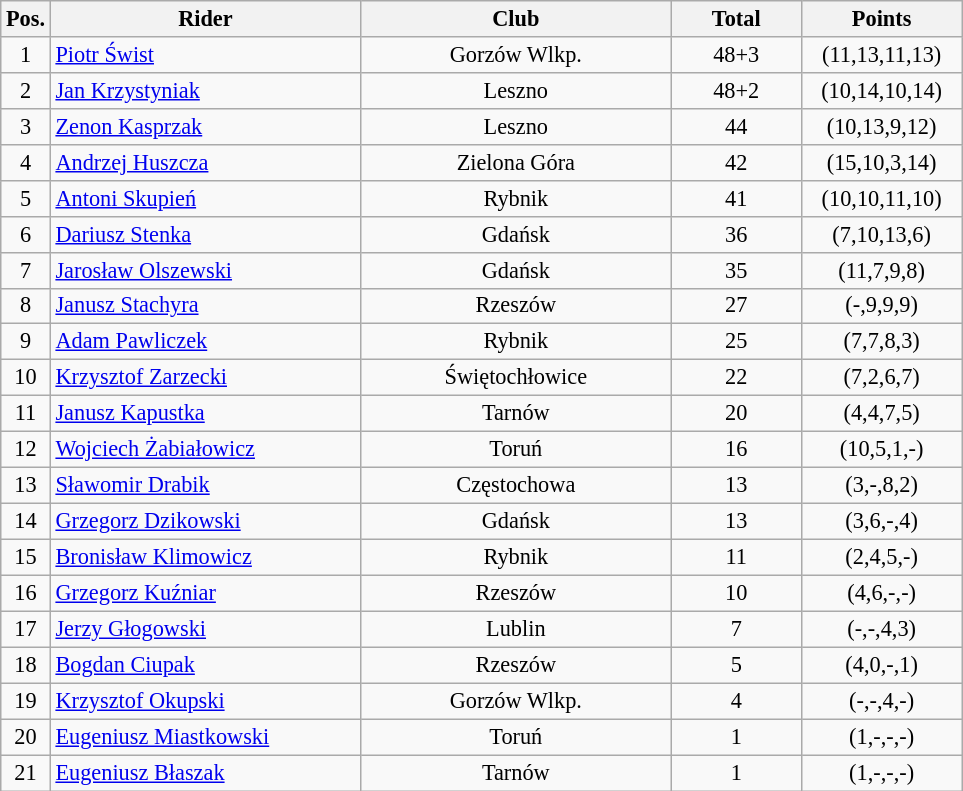<table class=wikitable style="font-size:93%;">
<tr>
<th width=25px>Pos.</th>
<th width=200px>Rider</th>
<th width=200px>Club</th>
<th width=80px>Total</th>
<th width=100px>Points</th>
</tr>
<tr align=center>
<td>1</td>
<td align=left><a href='#'>Piotr Świst</a></td>
<td>Gorzów Wlkp.</td>
<td>48+3</td>
<td>(11,13,11,13)</td>
</tr>
<tr align=center>
<td>2</td>
<td align=left><a href='#'>Jan Krzystyniak</a></td>
<td>Leszno</td>
<td>48+2</td>
<td>(10,14,10,14)</td>
</tr>
<tr align=center>
<td>3</td>
<td align=left><a href='#'>Zenon Kasprzak</a></td>
<td>Leszno</td>
<td>44</td>
<td>(10,13,9,12)</td>
</tr>
<tr align=center>
<td>4</td>
<td align=left><a href='#'>Andrzej Huszcza</a></td>
<td>Zielona Góra</td>
<td>42</td>
<td>(15,10,3,14)</td>
</tr>
<tr align=center>
<td>5</td>
<td align=left><a href='#'>Antoni Skupień</a></td>
<td>Rybnik</td>
<td>41</td>
<td>(10,10,11,10)</td>
</tr>
<tr align=center>
<td>6</td>
<td align=left><a href='#'>Dariusz Stenka</a></td>
<td>Gdańsk</td>
<td>36</td>
<td>(7,10,13,6)</td>
</tr>
<tr align=center>
<td>7</td>
<td align=left><a href='#'>Jarosław Olszewski</a></td>
<td>Gdańsk</td>
<td>35</td>
<td>(11,7,9,8)</td>
</tr>
<tr align=center>
<td>8</td>
<td align=left><a href='#'>Janusz Stachyra</a></td>
<td>Rzeszów</td>
<td>27</td>
<td>(-,9,9,9)</td>
</tr>
<tr align=center>
<td>9</td>
<td align=left><a href='#'>Adam Pawliczek</a></td>
<td>Rybnik</td>
<td>25</td>
<td>(7,7,8,3)</td>
</tr>
<tr align=center>
<td>10</td>
<td align=left><a href='#'>Krzysztof Zarzecki</a></td>
<td>Świętochłowice</td>
<td>22</td>
<td>(7,2,6,7)</td>
</tr>
<tr align=center>
<td>11</td>
<td align=left><a href='#'>Janusz Kapustka</a></td>
<td>Tarnów</td>
<td>20</td>
<td>(4,4,7,5)</td>
</tr>
<tr align=center>
<td>12</td>
<td align=left><a href='#'>Wojciech Żabiałowicz</a></td>
<td>Toruń</td>
<td>16</td>
<td>(10,5,1,-)</td>
</tr>
<tr align=center>
<td>13</td>
<td align=left><a href='#'>Sławomir Drabik</a></td>
<td>Częstochowa</td>
<td>13</td>
<td>(3,-,8,2)</td>
</tr>
<tr align=center>
<td>14</td>
<td align=left><a href='#'>Grzegorz Dzikowski</a></td>
<td>Gdańsk</td>
<td>13</td>
<td>(3,6,-,4)</td>
</tr>
<tr align=center>
<td>15</td>
<td align=left><a href='#'>Bronisław Klimowicz</a></td>
<td>Rybnik</td>
<td>11</td>
<td>(2,4,5,-)</td>
</tr>
<tr align=center>
<td>16</td>
<td align=left><a href='#'>Grzegorz Kuźniar</a></td>
<td>Rzeszów</td>
<td>10</td>
<td>(4,6,-,-)</td>
</tr>
<tr align=center>
<td>17</td>
<td align=left><a href='#'>Jerzy Głogowski</a></td>
<td>Lublin</td>
<td>7</td>
<td>(-,-,4,3)</td>
</tr>
<tr align=center>
<td>18</td>
<td align=left><a href='#'>Bogdan Ciupak</a></td>
<td>Rzeszów</td>
<td>5</td>
<td>(4,0,-,1)</td>
</tr>
<tr align=center>
<td>19</td>
<td align=left><a href='#'>Krzysztof Okupski</a></td>
<td>Gorzów Wlkp.</td>
<td>4</td>
<td>(-,-,4,-)</td>
</tr>
<tr align=center>
<td>20</td>
<td align=left><a href='#'>Eugeniusz Miastkowski</a></td>
<td>Toruń</td>
<td>1</td>
<td>(1,-,-,-)</td>
</tr>
<tr align=center>
<td>21</td>
<td align=left><a href='#'>Eugeniusz Błaszak</a></td>
<td>Tarnów</td>
<td>1</td>
<td>(1,-,-,-)</td>
</tr>
</table>
